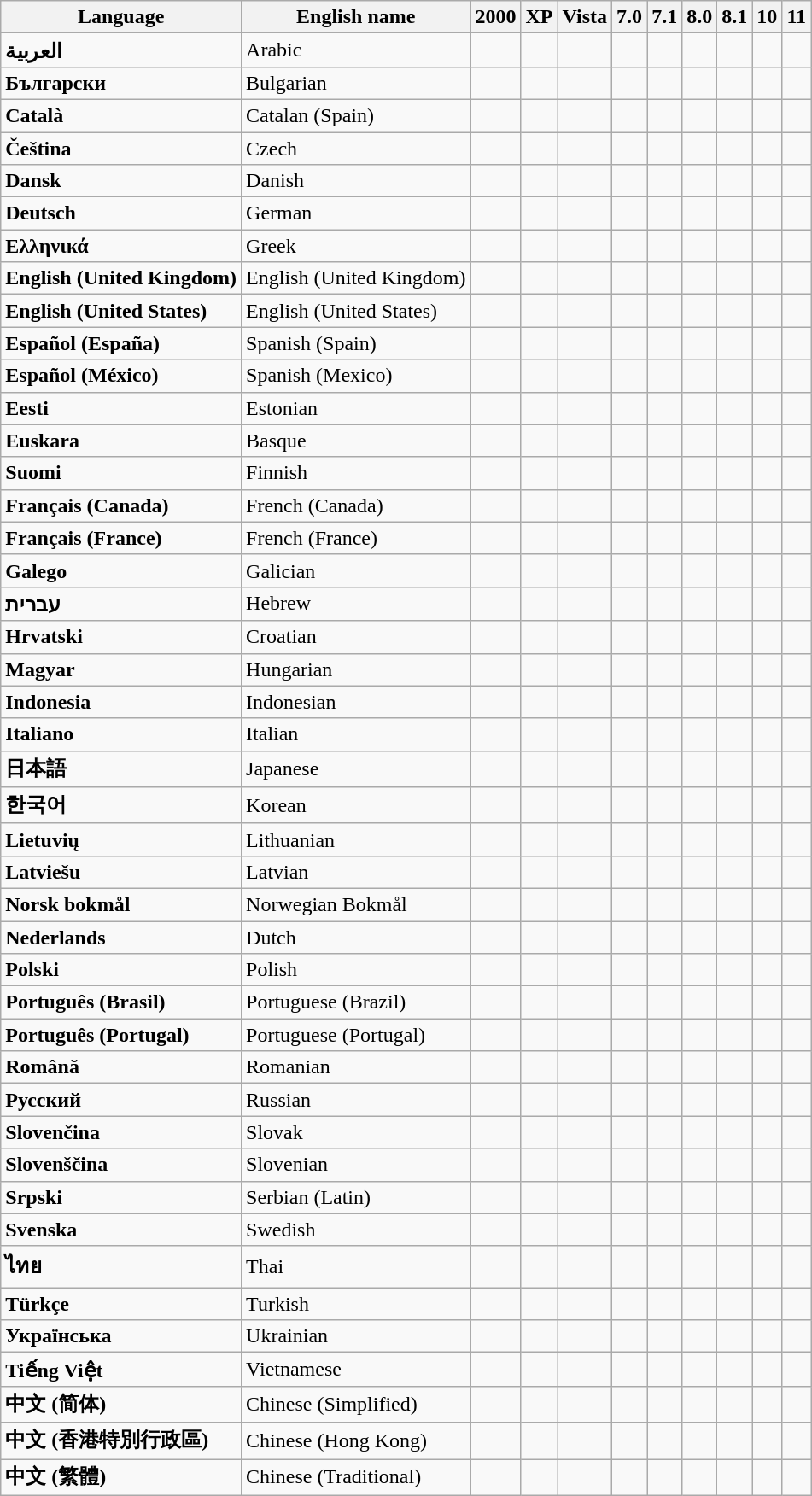<table class="wikitable sortable mw-collapsible">
<tr>
<th>Language</th>
<th>English name</th>
<th>2000</th>
<th>XP</th>
<th>Vista</th>
<th>7.0</th>
<th>7.1</th>
<th>8.0</th>
<th>8.1</th>
<th>10</th>
<th>11</th>
</tr>
<tr>
<td><strong>العربية</strong></td>
<td>Arabic</td>
<td></td>
<td></td>
<td></td>
<td></td>
<td></td>
<td></td>
<td></td>
<td></td>
<td></td>
</tr>
<tr>
<td><strong>Български</strong></td>
<td>Bulgarian</td>
<td></td>
<td></td>
<td></td>
<td></td>
<td></td>
<td></td>
<td></td>
<td></td>
<td></td>
</tr>
<tr>
<td><strong>Català</strong></td>
<td>Catalan (Spain)</td>
<td></td>
<td></td>
<td></td>
<td></td>
<td></td>
<td></td>
<td></td>
<td></td>
<td></td>
</tr>
<tr>
<td><strong>Čeština</strong></td>
<td>Czech</td>
<td></td>
<td></td>
<td></td>
<td></td>
<td></td>
<td></td>
<td></td>
<td></td>
<td></td>
</tr>
<tr>
<td><strong>Dansk</strong></td>
<td>Danish</td>
<td></td>
<td></td>
<td></td>
<td></td>
<td></td>
<td></td>
<td></td>
<td></td>
<td></td>
</tr>
<tr>
<td><strong>Deutsch</strong></td>
<td>German</td>
<td></td>
<td></td>
<td></td>
<td></td>
<td></td>
<td></td>
<td></td>
<td></td>
<td></td>
</tr>
<tr>
<td><strong>Ελληνικά</strong></td>
<td>Greek</td>
<td></td>
<td></td>
<td></td>
<td></td>
<td></td>
<td></td>
<td></td>
<td></td>
<td></td>
</tr>
<tr>
<td><strong>English (United Kingdom)</strong></td>
<td>English (United Kingdom)</td>
<td></td>
<td></td>
<td></td>
<td></td>
<td></td>
<td></td>
<td></td>
<td></td>
<td></td>
</tr>
<tr>
<td><strong>English (United States)</strong></td>
<td>English (United States)</td>
<td></td>
<td></td>
<td></td>
<td></td>
<td></td>
<td></td>
<td></td>
<td></td>
<td></td>
</tr>
<tr>
<td><strong>Español (España)</strong></td>
<td>Spanish (Spain)</td>
<td></td>
<td></td>
<td></td>
<td></td>
<td></td>
<td></td>
<td></td>
<td></td>
<td></td>
</tr>
<tr>
<td><strong>Español (México)</strong></td>
<td>Spanish (Mexico)</td>
<td></td>
<td></td>
<td></td>
<td></td>
<td></td>
<td></td>
<td></td>
<td></td>
<td></td>
</tr>
<tr>
<td><strong>Eesti</strong></td>
<td>Estonian</td>
<td></td>
<td></td>
<td></td>
<td></td>
<td></td>
<td></td>
<td></td>
<td></td>
<td></td>
</tr>
<tr>
<td><strong>Euskara</strong></td>
<td>Basque</td>
<td></td>
<td></td>
<td></td>
<td></td>
<td></td>
<td></td>
<td></td>
<td></td>
<td></td>
</tr>
<tr>
<td><strong>Suomi</strong></td>
<td>Finnish</td>
<td></td>
<td></td>
<td></td>
<td></td>
<td></td>
<td></td>
<td></td>
<td></td>
<td></td>
</tr>
<tr>
<td><strong>Français (Canada)</strong></td>
<td>French (Canada)</td>
<td></td>
<td></td>
<td></td>
<td></td>
<td></td>
<td></td>
<td></td>
<td></td>
<td></td>
</tr>
<tr>
<td><strong>Français (France)</strong></td>
<td>French (France)</td>
<td></td>
<td></td>
<td></td>
<td></td>
<td></td>
<td></td>
<td></td>
<td></td>
<td></td>
</tr>
<tr>
<td><strong>Galego</strong></td>
<td>Galician</td>
<td></td>
<td></td>
<td></td>
<td></td>
<td></td>
<td></td>
<td></td>
<td></td>
<td></td>
</tr>
<tr>
<td><strong>עברית</strong></td>
<td>Hebrew</td>
<td></td>
<td></td>
<td></td>
<td></td>
<td></td>
<td></td>
<td></td>
<td></td>
<td></td>
</tr>
<tr>
<td><strong>Hrvatski</strong></td>
<td>Croatian</td>
<td></td>
<td></td>
<td></td>
<td></td>
<td></td>
<td></td>
<td></td>
<td></td>
<td></td>
</tr>
<tr>
<td><strong>Magyar</strong></td>
<td>Hungarian</td>
<td></td>
<td></td>
<td></td>
<td></td>
<td></td>
<td></td>
<td></td>
<td></td>
<td></td>
</tr>
<tr>
<td><strong>Indonesia</strong></td>
<td>Indonesian</td>
<td></td>
<td></td>
<td></td>
<td></td>
<td></td>
<td></td>
<td></td>
<td></td>
<td></td>
</tr>
<tr>
<td><strong>Italiano</strong></td>
<td>Italian</td>
<td></td>
<td></td>
<td></td>
<td></td>
<td></td>
<td></td>
<td></td>
<td></td>
<td></td>
</tr>
<tr>
<td><strong>日本語</strong></td>
<td>Japanese</td>
<td></td>
<td></td>
<td></td>
<td></td>
<td></td>
<td></td>
<td></td>
<td></td>
<td></td>
</tr>
<tr>
<td><strong>한국어</strong></td>
<td>Korean</td>
<td></td>
<td></td>
<td></td>
<td></td>
<td></td>
<td></td>
<td></td>
<td></td>
<td></td>
</tr>
<tr>
<td><strong>Lietuvių</strong></td>
<td>Lithuanian</td>
<td></td>
<td></td>
<td></td>
<td></td>
<td></td>
<td></td>
<td></td>
<td></td>
<td></td>
</tr>
<tr>
<td><strong>Latviešu</strong></td>
<td>Latvian</td>
<td></td>
<td></td>
<td></td>
<td></td>
<td></td>
<td></td>
<td></td>
<td></td>
<td></td>
</tr>
<tr>
<td><strong>Norsk bokmål</strong></td>
<td>Norwegian Bokmål</td>
<td></td>
<td></td>
<td></td>
<td></td>
<td></td>
<td></td>
<td></td>
<td></td>
<td></td>
</tr>
<tr>
<td><strong>Nederlands</strong></td>
<td>Dutch</td>
<td></td>
<td></td>
<td></td>
<td></td>
<td></td>
<td></td>
<td></td>
<td></td>
<td></td>
</tr>
<tr>
<td><strong>Polski</strong></td>
<td>Polish</td>
<td></td>
<td></td>
<td></td>
<td></td>
<td></td>
<td></td>
<td></td>
<td></td>
<td></td>
</tr>
<tr>
<td><strong>Português (Brasil)</strong></td>
<td>Portuguese (Brazil)</td>
<td></td>
<td></td>
<td></td>
<td></td>
<td></td>
<td></td>
<td></td>
<td></td>
<td></td>
</tr>
<tr>
<td><strong>Português (Portugal)</strong></td>
<td>Portuguese (Portugal)</td>
<td></td>
<td></td>
<td></td>
<td></td>
<td></td>
<td></td>
<td></td>
<td></td>
<td></td>
</tr>
<tr>
<td><strong>Română</strong></td>
<td>Romanian</td>
<td></td>
<td></td>
<td></td>
<td></td>
<td></td>
<td></td>
<td></td>
<td></td>
<td></td>
</tr>
<tr>
<td><strong>Русский</strong></td>
<td>Russian</td>
<td></td>
<td></td>
<td></td>
<td></td>
<td></td>
<td></td>
<td></td>
<td></td>
<td></td>
</tr>
<tr>
<td><strong>Slovenčina</strong></td>
<td>Slovak</td>
<td></td>
<td></td>
<td></td>
<td></td>
<td></td>
<td></td>
<td></td>
<td></td>
<td></td>
</tr>
<tr>
<td><strong>Slovenščina</strong></td>
<td>Slovenian</td>
<td></td>
<td></td>
<td></td>
<td></td>
<td></td>
<td></td>
<td></td>
<td></td>
<td></td>
</tr>
<tr>
<td><strong>Srpski</strong></td>
<td>Serbian (Latin)</td>
<td></td>
<td></td>
<td></td>
<td></td>
<td></td>
<td></td>
<td></td>
<td></td>
<td></td>
</tr>
<tr>
<td><strong>Svenska</strong></td>
<td>Swedish</td>
<td></td>
<td></td>
<td></td>
<td></td>
<td></td>
<td></td>
<td></td>
<td></td>
<td></td>
</tr>
<tr>
<td><strong>ไทย</strong></td>
<td>Thai</td>
<td></td>
<td></td>
<td></td>
<td></td>
<td></td>
<td></td>
<td></td>
<td></td>
<td></td>
</tr>
<tr>
<td><strong>Türkçe</strong></td>
<td>Turkish</td>
<td></td>
<td></td>
<td></td>
<td></td>
<td></td>
<td></td>
<td></td>
<td></td>
<td></td>
</tr>
<tr>
<td><strong>Українська</strong></td>
<td>Ukrainian</td>
<td></td>
<td></td>
<td></td>
<td></td>
<td></td>
<td></td>
<td></td>
<td></td>
<td></td>
</tr>
<tr>
<td><strong>Tiếng Việt</strong></td>
<td>Vietnamese</td>
<td></td>
<td></td>
<td></td>
<td></td>
<td></td>
<td></td>
<td></td>
<td></td>
<td></td>
</tr>
<tr>
<td><strong>中文 (简体)</strong></td>
<td>Chinese (Simplified)</td>
<td></td>
<td></td>
<td></td>
<td></td>
<td></td>
<td></td>
<td></td>
<td></td>
<td></td>
</tr>
<tr>
<td><strong>中文 (香港特別行政區)</strong></td>
<td>Chinese (Hong Kong)</td>
<td></td>
<td></td>
<td></td>
<td></td>
<td></td>
<td></td>
<td></td>
<td></td>
<td></td>
</tr>
<tr>
<td><strong>中文 (繁體)</strong></td>
<td>Chinese (Traditional)</td>
<td></td>
<td></td>
<td></td>
<td></td>
<td></td>
<td></td>
<td></td>
<td></td>
<td></td>
</tr>
</table>
